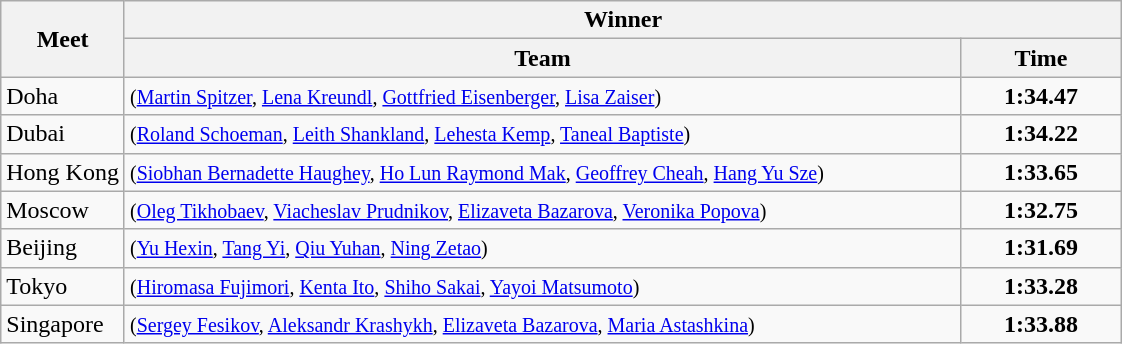<table class="wikitable">
<tr>
<th rowspan="2">Meet</th>
<th colspan="6">Winner</th>
</tr>
<tr>
<th width=550>Team</th>
<th width=100>Time</th>
</tr>
<tr>
<td>Doha</td>
<td> <small>(<a href='#'>Martin Spitzer</a>, <a href='#'>Lena Kreundl</a>, <a href='#'>Gottfried Eisenberger</a>, <a href='#'>Lisa Zaiser</a>)</small></td>
<td align=center><strong>1:34.47</strong></td>
</tr>
<tr>
<td>Dubai</td>
<td> <small>(<a href='#'>Roland Schoeman</a>, <a href='#'>Leith Shankland</a>, <a href='#'>Lehesta Kemp</a>, <a href='#'>Taneal Baptiste</a>)</small></td>
<td align=center><strong>1:34.22</strong></td>
</tr>
<tr>
<td>Hong Kong</td>
<td> <small>(<a href='#'>Siobhan Bernadette Haughey</a>, <a href='#'>Ho Lun Raymond Mak</a>, <a href='#'>Geoffrey Cheah</a>, <a href='#'>Hang Yu Sze</a>)</small></td>
<td align=center><strong>1:33.65</strong></td>
</tr>
<tr>
<td>Moscow</td>
<td> <small>(<a href='#'>Oleg Tikhobaev</a>, <a href='#'>Viacheslav Prudnikov</a>, <a href='#'>Elizaveta Bazarova</a>, <a href='#'>Veronika Popova</a>)</small></td>
<td align=center><strong>1:32.75</strong></td>
</tr>
<tr>
<td>Beijing</td>
<td> <small>(<a href='#'>Yu Hexin</a>, <a href='#'>Tang Yi</a>, <a href='#'>Qiu Yuhan</a>, <a href='#'>Ning Zetao</a>)</small></td>
<td align=center><strong>1:31.69</strong></td>
</tr>
<tr>
<td>Tokyo</td>
<td> <small>(<a href='#'>Hiromasa Fujimori</a>, <a href='#'>Kenta Ito</a>, <a href='#'>Shiho Sakai</a>, <a href='#'>Yayoi Matsumoto</a>)</small></td>
<td align=center><strong>1:33.28</strong></td>
</tr>
<tr>
<td>Singapore</td>
<td> <small>(<a href='#'>Sergey Fesikov</a>, <a href='#'>Aleksandr Krashykh</a>, <a href='#'>Elizaveta Bazarova</a>, <a href='#'>Maria Astashkina</a>)</small></td>
<td align=center><strong>1:33.88</strong></td>
</tr>
</table>
